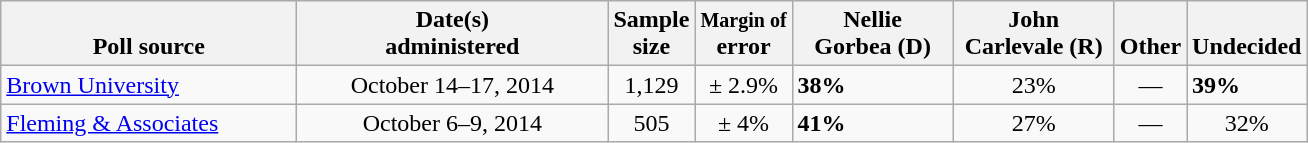<table class="wikitable">
<tr valign= bottom>
<th style="width:190px;">Poll source</th>
<th style="width:200px;">Date(s)<br>administered</th>
<th class=small>Sample<br>size</th>
<th><small>Margin of</small><br>error</th>
<th style="width:100px;">Nellie<br>Gorbea (D)</th>
<th style="width:100px;">John<br>Carlevale (R)</th>
<th style="width:40px;">Other</th>
<th style="width:40px;">Undecided</th>
</tr>
<tr>
<td><a href='#'>Brown University</a></td>
<td align=center>October 14–17, 2014</td>
<td align=center>1,129</td>
<td align=center>± 2.9%</td>
<td><strong>38%</strong></td>
<td align=center>23%</td>
<td align=center>—</td>
<td><strong>39%</strong></td>
</tr>
<tr>
<td><a href='#'>Fleming & Associates</a></td>
<td align=center>October 6–9, 2014</td>
<td align=center>505</td>
<td align=center>± 4%</td>
<td><strong>41%</strong></td>
<td align=center>27%</td>
<td align=center>—</td>
<td align=center>32%</td>
</tr>
</table>
